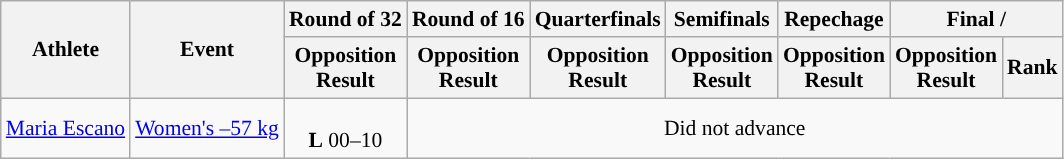<table class=wikitable style=font-size:90%>
<tr>
<th rowspan=2>Athlete</th>
<th rowspan=2>Event</th>
<th>Round of 32</th>
<th>Round of 16</th>
<th>Quarterfinals</th>
<th>Semifinals</th>
<th>Repechage</th>
<th colspan=2>Final / </th>
</tr>
<tr style="ont-size:95%">
<th>Opposition<br>Result</th>
<th>Opposition<br>Result</th>
<th>Opposition<br>Result</th>
<th>Opposition<br>Result</th>
<th>Opposition<br>Result</th>
<th>Opposition<br>Result</th>
<th>Rank</th>
</tr>
<tr align=center>
<td align=left><a href='#'>Maria Escano</a></td>
<td align=left><a href='#'>Women's –57 kg</a></td>
<td><br><strong>L</strong> 00–10</td>
<td colspan="6">Did not advance</td>
</tr>
</table>
